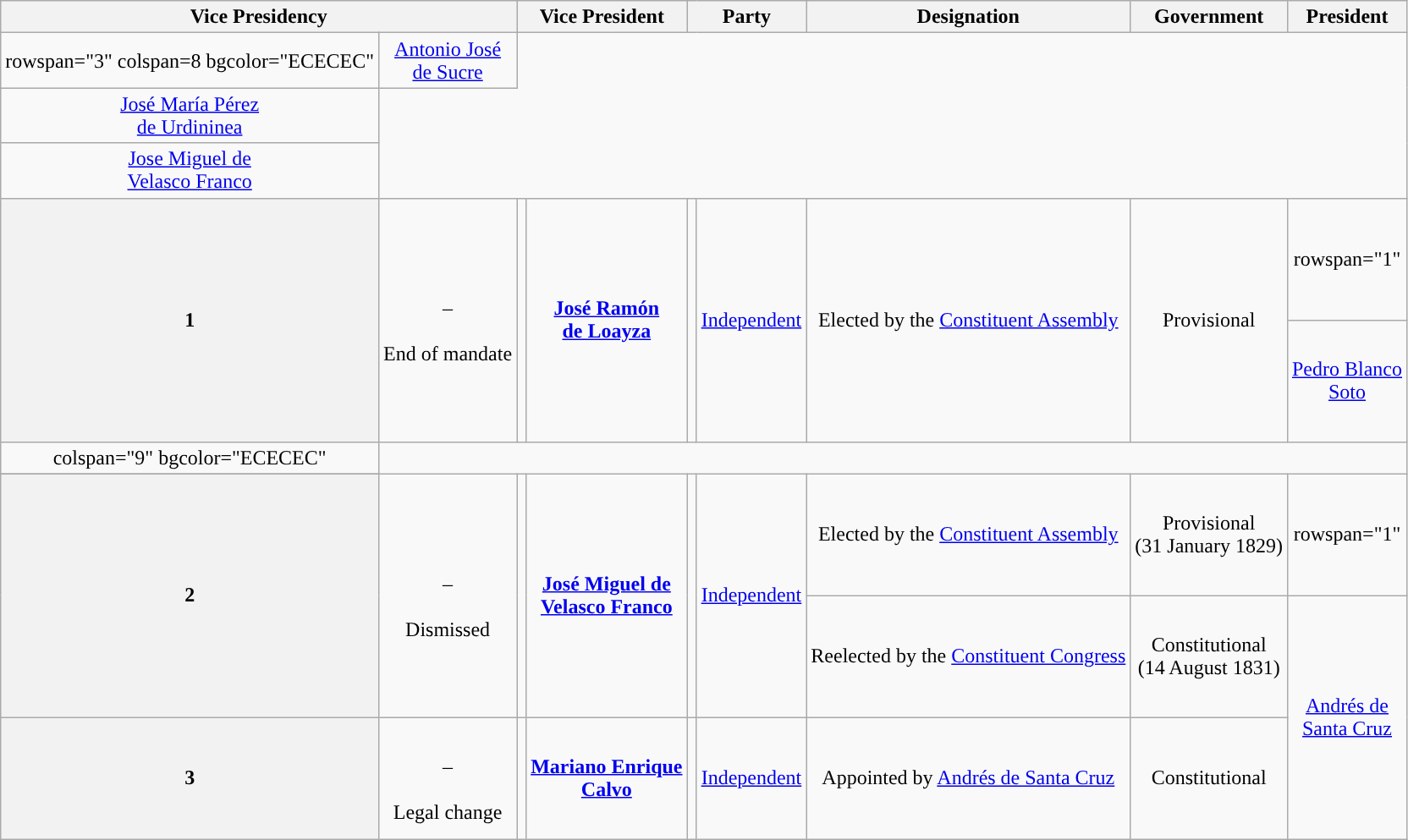<table class="wikitable" style="text-align:center;">
<tr>
<th colspan="2">Vice Presidency</th>
<th colspan="2">Vice President</th>
<th colspan="2">Party</th>
<th>Designation</th>
<th>Government</th>
<th>President</th>
</tr>
<tr style="height:2em;">
<td>rowspan="3" colspan=8 bgcolor="ECECEC" </td>
<td rowspan="1"><a href='#'>Antonio José<br>de Sucre</a></td>
</tr>
<tr style="height:2em;">
<td rowspan="1"><a href='#'>José María Pérez<br>de Urdininea</a></td>
</tr>
<tr style="height:2em;">
<td rowspan="1"><a href='#'>Jose Miguel de<br>Velasco Franco</a></td>
</tr>
<tr style="height:6em;">
<th rowspan="2">1</th>
<td rowspan="2"><br>–<br><br>End of mandate</td>
<td rowspan="2" data-sort-value="de Loayza, José Ramón"></td>
<td rowspan="2"><strong><a href='#'>José Ramón <br>de Loayza</a></strong></td>
<td rowspan="2" style="background-color:"></td>
<td rowspan="2"><a href='#'>Independent</a></td>
<td rowspan="2">Elected by the <a href='#'>Constituent Assembly</a></td>
<td rowspan="2">Provisional</td>
<td>rowspan="1" </td>
</tr>
<tr style="height:6em;">
<td rowspan="1"><a href='#'>Pedro Blanco<br>Soto</a></td>
</tr>
<tr>
<td>colspan="9" bgcolor="ECECEC" </td>
</tr>
<tr>
</tr>
<tr style="height:6em;">
<th rowspan="2">2</th>
<td rowspan="2"><br>–<br><br>Dismissed</td>
<td rowspan="2" data-sort-value="de Velasco Franco, José Miguel"></td>
<td rowspan="2"><strong><a href='#'>José Miguel de<br>Velasco Franco</a></strong></td>
<td rowspan="2" style="background-color:"></td>
<td rowspan="2"><a href='#'>Independent</a></td>
<td rowspan="1">Elected by the <a href='#'>Constituent Assembly</a></td>
<td rowspan="1">Provisional<br>(31 January 1829)</td>
<td>rowspan="1" </td>
</tr>
<tr style="height:6em;">
<td rowspan="1">Reelected by the <a href='#'>Constituent Congress</a></td>
<td rowspan="1">Constitutional<br>(14 August 1831)</td>
<td rowspan="2"><a href='#'>Andrés de<br>Santa Cruz</a></td>
</tr>
<tr style="height:6em;">
<th rowspan="1">3</th>
<td rowspan="1"><br>–<br><br>Legal change</td>
<td rowspan="1" data-sort-value="Calvo, Mariano"></td>
<td rowspan="1"><strong><a href='#'>Mariano Enrique<br>Calvo</a></strong></td>
<td rowspan="1" style="background-color:"></td>
<td rowspan="1"><a href='#'>Independent</a></td>
<td rowspan="1">Appointed by <a href='#'>Andrés de Santa Cruz</a></td>
<td rowspan="1">Constitutional</td>
</tr>
</table>
